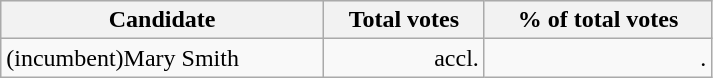<table style="width:475px;" class="wikitable">
<tr bgcolor="#EEEEEE">
<th align="left">Candidate</th>
<th align="right">Total votes</th>
<th align="right">% of total votes</th>
</tr>
<tr>
<td align="left">(incumbent)Mary Smith</td>
<td align="right">accl.</td>
<td align="right">.</td>
</tr>
</table>
